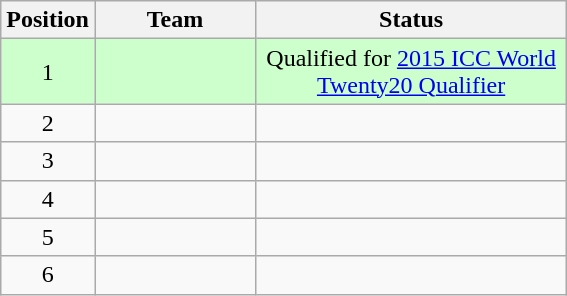<table class="wikitable" style="text-align:center;">
<tr>
<th width=30>Position</th>
<th width=100>Team</th>
<th width=200>Status</th>
</tr>
<tr style="background:#cfc">
<td style="text-align:center">1</td>
<td></td>
<td>Qualified for <a href='#'>2015 ICC World Twenty20 Qualifier</a></td>
</tr>
<tr>
<td>2</td>
<td></td>
<td></td>
</tr>
<tr>
<td>3</td>
<td></td>
<td></td>
</tr>
<tr>
<td>4</td>
<td></td>
<td></td>
</tr>
<tr>
<td>5</td>
<td></td>
<td></td>
</tr>
<tr>
<td>6</td>
<td></td>
<td></td>
</tr>
</table>
